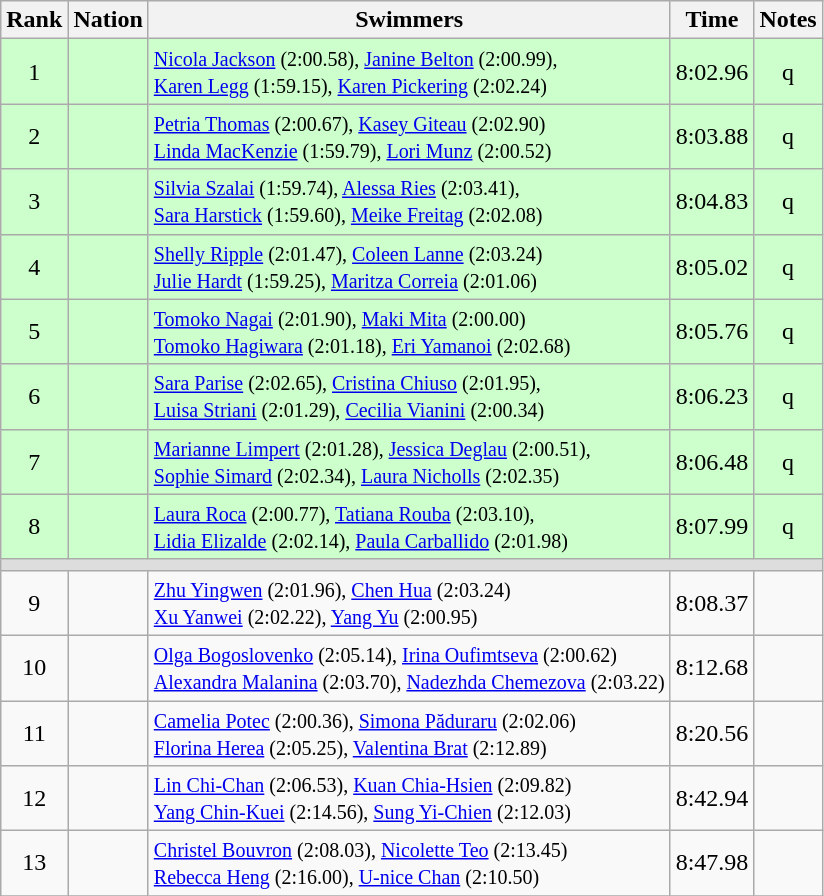<table class="wikitable sortable" style="text-align:center">
<tr>
<th>Rank</th>
<th>Nation</th>
<th>Swimmers</th>
<th>Time</th>
<th>Notes</th>
</tr>
<tr bgcolor=ccffcc>
<td>1</td>
<td align=left></td>
<td align=left><small> <a href='#'>Nicola Jackson</a> (2:00.58), <a href='#'>Janine Belton</a> (2:00.99),<br> <a href='#'>Karen Legg</a> (1:59.15), <a href='#'>Karen Pickering</a> (2:02.24) </small></td>
<td>8:02.96</td>
<td>q</td>
</tr>
<tr bgcolor=ccffcc>
<td>2</td>
<td align=left></td>
<td align=left><small> <a href='#'>Petria Thomas</a> (2:00.67), <a href='#'>Kasey Giteau</a> (2:02.90)<br> <a href='#'>Linda MacKenzie</a> (1:59.79), <a href='#'>Lori Munz</a> (2:00.52) </small></td>
<td>8:03.88</td>
<td>q</td>
</tr>
<tr bgcolor=ccffcc>
<td>3</td>
<td align=left></td>
<td align=left><small> <a href='#'>Silvia Szalai</a> (1:59.74), <a href='#'>Alessa Ries</a> (2:03.41),<br> <a href='#'>Sara Harstick</a> (1:59.60), <a href='#'>Meike Freitag</a> (2:02.08) </small></td>
<td>8:04.83</td>
<td>q</td>
</tr>
<tr bgcolor=ccffcc>
<td>4</td>
<td align=left></td>
<td align=left><small> <a href='#'>Shelly Ripple</a> (2:01.47), <a href='#'>Coleen Lanne</a> (2:03.24) <br> <a href='#'>Julie Hardt</a> (1:59.25), <a href='#'>Maritza Correia</a> (2:01.06) </small></td>
<td>8:05.02</td>
<td>q</td>
</tr>
<tr bgcolor=ccffcc>
<td>5</td>
<td align=left></td>
<td align=left><small> <a href='#'>Tomoko Nagai</a> (2:01.90), <a href='#'>Maki Mita</a> (2:00.00) <br> <a href='#'>Tomoko Hagiwara</a> (2:01.18), <a href='#'>Eri Yamanoi</a> (2:02.68) </small></td>
<td>8:05.76</td>
<td>q</td>
</tr>
<tr bgcolor=ccffcc>
<td>6</td>
<td align=left></td>
<td align=left><small> <a href='#'>Sara Parise</a> (2:02.65), <a href='#'>Cristina Chiuso</a> (2:01.95),<br> <a href='#'>Luisa Striani</a> (2:01.29), <a href='#'>Cecilia Vianini</a> (2:00.34) </small></td>
<td>8:06.23</td>
<td>q</td>
</tr>
<tr bgcolor=ccffcc>
<td>7</td>
<td align=left></td>
<td align=left><small> <a href='#'>Marianne Limpert</a> (2:01.28), <a href='#'>Jessica Deglau</a> (2:00.51),<br> <a href='#'>Sophie Simard</a> (2:02.34), <a href='#'>Laura Nicholls</a> (2:02.35) </small></td>
<td>8:06.48</td>
<td>q</td>
</tr>
<tr bgcolor=ccffcc>
<td>8</td>
<td align=left></td>
<td align=left><small> <a href='#'>Laura Roca</a> (2:00.77), <a href='#'>Tatiana Rouba</a> (2:03.10),<br> <a href='#'>Lidia Elizalde</a> (2:02.14), <a href='#'>Paula Carballido</a> (2:01.98) </small></td>
<td>8:07.99</td>
<td>q</td>
</tr>
<tr bgcolor=#DDDDDD>
<td colspan=6></td>
</tr>
<tr>
<td>9</td>
<td align=left></td>
<td align=left><small> <a href='#'>Zhu Yingwen</a> (2:01.96), <a href='#'>Chen Hua</a> (2:03.24) <br> <a href='#'>Xu Yanwei</a> (2:02.22), <a href='#'>Yang Yu</a> (2:00.95) </small></td>
<td>8:08.37</td>
<td></td>
</tr>
<tr>
<td>10</td>
<td align=left></td>
<td align=left><small> <a href='#'>Olga Bogoslovenko</a> (2:05.14), <a href='#'>Irina Oufimtseva</a> (2:00.62) <br> <a href='#'>Alexandra Malanina</a> (2:03.70), <a href='#'>Nadezhda Chemezova</a> (2:03.22) </small></td>
<td>8:12.68</td>
<td></td>
</tr>
<tr>
<td>11</td>
<td align=left></td>
<td align=left><small> <a href='#'>Camelia Potec</a> (2:00.36), <a href='#'>Simona Păduraru</a> (2:02.06) <br> <a href='#'>Florina Herea</a> (2:05.25), <a href='#'>Valentina Brat</a> (2:12.89) </small></td>
<td>8:20.56</td>
<td></td>
</tr>
<tr>
<td>12</td>
<td align=left></td>
<td align=left><small> <a href='#'>Lin Chi-Chan</a> (2:06.53), <a href='#'>Kuan Chia-Hsien</a> (2:09.82) <br> <a href='#'>Yang Chin-Kuei</a> (2:14.56), <a href='#'>Sung Yi-Chien</a> (2:12.03) </small></td>
<td>8:42.94</td>
<td></td>
</tr>
<tr>
<td>13</td>
<td align=left></td>
<td align=left><small> <a href='#'>Christel Bouvron</a> (2:08.03), <a href='#'>Nicolette Teo</a> (2:13.45) <br> <a href='#'>Rebecca Heng</a> (2:16.00), <a href='#'>U-nice Chan</a> (2:10.50) </small></td>
<td>8:47.98</td>
<td></td>
</tr>
<tr>
</tr>
</table>
